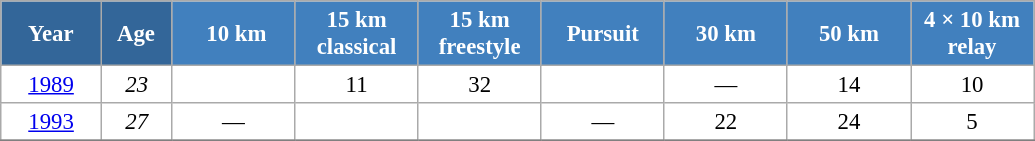<table class="wikitable" style="font-size:95%; text-align:center; border:grey solid 1px; border-collapse:collapse; background:#ffffff;">
<tr>
<th style="background-color:#369; color:white; width:60px;"> Year </th>
<th style="background-color:#369; color:white; width:40px;"> Age </th>
<th style="background-color:#4180be; color:white; width:75px;"> 10 km</th>
<th style="background-color:#4180be; color:white; width:75px;"> 15 km <br> classical </th>
<th style="background-color:#4180be; color:white; width:75px;"> 15 km <br> freestyle </th>
<th style="background-color:#4180be; color:white; width:75px;"> Pursuit </th>
<th style="background-color:#4180be; color:white; width:75px;"> 30 km </th>
<th style="background-color:#4180be; color:white; width:75px;"> 50 km </th>
<th style="background-color:#4180be; color:white; width:75px;"> 4 × 10 km <br> relay </th>
</tr>
<tr>
<td><a href='#'>1989</a></td>
<td><em>23</em></td>
<td></td>
<td>11</td>
<td>32</td>
<td></td>
<td>—</td>
<td>14</td>
<td>10</td>
</tr>
<tr>
<td><a href='#'>1993</a></td>
<td><em>27</em></td>
<td>—</td>
<td></td>
<td></td>
<td>—</td>
<td>22</td>
<td>24</td>
<td>5</td>
</tr>
<tr>
</tr>
</table>
